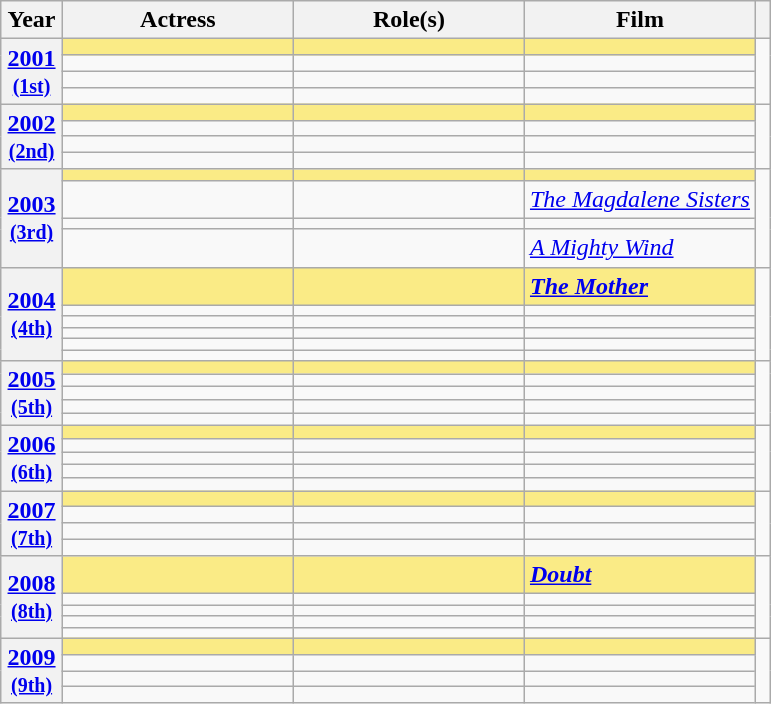<table class="wikitable sortable">
<tr>
<th scope="col" style="width:8%;">Year</th>
<th scope="col" style="width:30%;">Actress</th>
<th scope="col" style="width:30%;">Role(s)</th>
<th scope="col" style="width:30%;">Film</th>
<th scope="col" style="width:2%;" class="unsortable"></th>
</tr>
<tr>
<th scope="row" rowspan=4 style="text-align:center"><a href='#'>2001</a> <br><small><a href='#'>(1st)</a> </small></th>
<td style="background:#FAEB86;"><strong> </strong></td>
<td style="background:#FAEB86;"><strong></strong></td>
<td style="background:#FAEB86;"><strong></strong></td>
<td rowspan=4></td>
</tr>
<tr>
<td></td>
<td></td>
<td></td>
</tr>
<tr>
<td></td>
<td></td>
<td></td>
</tr>
<tr>
<td></td>
<td></td>
<td></td>
</tr>
<tr>
<th scope="row" rowspan=4 style="text-align:center"><a href='#'>2002</a> <br><small><a href='#'>(2nd)</a> </small></th>
<td style="background:#FAEB86;"><strong> </strong></td>
<td style="background:#FAEB86;"><strong></strong></td>
<td style="background:#FAEB86;"><strong></strong></td>
<td rowspan=4></td>
</tr>
<tr>
<td></td>
<td></td>
<td></td>
</tr>
<tr>
<td></td>
<td></td>
<td></td>
</tr>
<tr>
<td></td>
<td></td>
<td></td>
</tr>
<tr>
<th scope="row" rowspan=4 style="text-align:center"><a href='#'>2003</a> <br><small><a href='#'>(3rd)</a> </small></th>
<td style="background:#FAEB86;"><strong> </strong></td>
<td style="background:#FAEB86;"><strong></strong></td>
<td style="background:#FAEB86;"><strong></strong></td>
<td rowspan=4></td>
</tr>
<tr>
<td></td>
<td></td>
<td><em><a href='#'>The Magdalene Sisters</a></em></td>
</tr>
<tr>
<td></td>
<td></td>
<td></td>
</tr>
<tr>
<td></td>
<td></td>
<td><em><a href='#'>A Mighty Wind</a></em></td>
</tr>
<tr>
<th scope="row" rowspan=6 style="text-align:center"><a href='#'>2004</a> <br><small><a href='#'>(4th)</a> </small></th>
<td style="background:#FAEB86;"><strong> </strong></td>
<td style="background:#FAEB86;"><strong></strong></td>
<td style="background:#FAEB86;"><strong><em><a href='#'>The Mother</a></em></strong></td>
<td rowspan=6></td>
</tr>
<tr>
<td></td>
<td></td>
<td></td>
</tr>
<tr>
<td></td>
<td></td>
<td></td>
</tr>
<tr>
<td></td>
<td></td>
<td></td>
</tr>
<tr>
<td></td>
<td></td>
<td></td>
</tr>
<tr>
<td></td>
<td></td>
<td></td>
</tr>
<tr>
<th scope="row" rowspan=5 style="text-align:center"><a href='#'>2005</a> <br><small><a href='#'>(5th)</a> </small></th>
<td style="background:#FAEB86;"><strong> </strong></td>
<td style="background:#FAEB86;"><strong></strong></td>
<td style="background:#FAEB86;"><strong></strong></td>
<td rowspan=5></td>
</tr>
<tr>
<td></td>
<td></td>
<td></td>
</tr>
<tr>
<td></td>
<td></td>
<td></td>
</tr>
<tr>
<td></td>
<td></td>
<td></td>
</tr>
<tr>
<td></td>
<td></td>
<td></td>
</tr>
<tr>
<th scope="row" rowspan=5 style="text-align:center"><a href='#'>2006</a> <br><small><a href='#'>(6th)</a> </small></th>
<td style="background:#FAEB86;"><strong> </strong></td>
<td style="background:#FAEB86;"><strong></strong></td>
<td style="background:#FAEB86;"><strong></strong></td>
<td rowspan=5></td>
</tr>
<tr>
<td></td>
<td></td>
<td></td>
</tr>
<tr>
<td></td>
<td></td>
<td></td>
</tr>
<tr>
<td></td>
<td></td>
<td></td>
</tr>
<tr>
<td></td>
<td></td>
<td></td>
</tr>
<tr>
<th scope="row" rowspan=4 style="text-align:center"><a href='#'>2007</a> <br><small><a href='#'>(7th)</a> </small></th>
<td style="background:#FAEB86;"><strong> </strong></td>
<td style="background:#FAEB86;"><strong></strong></td>
<td style="background:#FAEB86;"><strong></strong></td>
<td rowspan=4></td>
</tr>
<tr>
<td></td>
<td></td>
<td></td>
</tr>
<tr>
<td></td>
<td></td>
<td></td>
</tr>
<tr>
<td></td>
<td></td>
<td></td>
</tr>
<tr>
<th scope="row" rowspan=5 style="text-align:center"><a href='#'>2008</a> <br><small><a href='#'>(8th)</a> </small></th>
<td style="background:#FAEB86;"><strong> </strong></td>
<td style="background:#FAEB86;"><strong></strong></td>
<td style="background:#FAEB86;"><strong><em><a href='#'>Doubt</a></em></strong></td>
<td rowspan=5></td>
</tr>
<tr>
<td></td>
<td></td>
<td></td>
</tr>
<tr>
<td></td>
<td></td>
<td></td>
</tr>
<tr>
<td></td>
<td></td>
<td></td>
</tr>
<tr>
<td></td>
<td></td>
<td></td>
</tr>
<tr>
<th scope="row" rowspan=4 style="text-align:center"><a href='#'>2009</a> <br><small><a href='#'>(9th)</a> </small></th>
<td style="background:#FAEB86;"><strong> </strong></td>
<td style="background:#FAEB86;"><strong></strong></td>
<td style="background:#FAEB86;"><strong></strong></td>
<td rowspan=4></td>
</tr>
<tr>
<td></td>
<td></td>
<td></td>
</tr>
<tr>
<td></td>
<td></td>
<td></td>
</tr>
<tr>
<td></td>
<td></td>
<td></td>
</tr>
</table>
